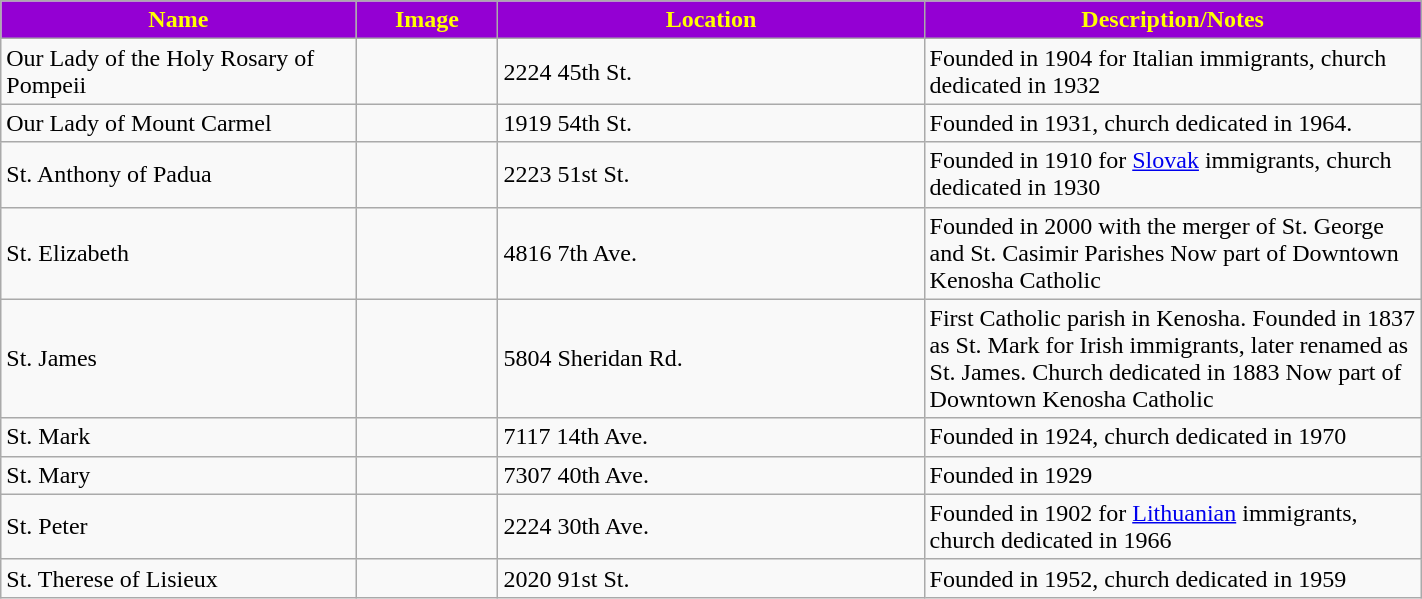<table class="wikitable sortable" style="width:75%">
<tr>
<th style="background:darkviolet; color:yellow;" width="25%"><strong>Name</strong></th>
<th style="background:darkviolet; color:yellow;" width="10%"><strong>Image</strong></th>
<th style="background:darkviolet; color:yellow;" width="30%"><strong>Location</strong></th>
<th style="background:darkviolet; color:yellow;" width="35%"><strong>Description/Notes</strong></th>
</tr>
<tr>
<td>Our Lady of the Holy Rosary of Pompeii</td>
<td></td>
<td>2224 45th St.</td>
<td>Founded in 1904 for Italian immigrants, church dedicated in 1932</td>
</tr>
<tr>
<td>Our Lady of Mount Carmel</td>
<td></td>
<td>1919 54th St.</td>
<td>Founded in 1931, church dedicated in 1964.</td>
</tr>
<tr>
<td>St. Anthony of Padua</td>
<td></td>
<td>2223 51st St.</td>
<td>Founded in 1910 for <a href='#'>Slovak</a> immigrants, church dedicated in 1930</td>
</tr>
<tr>
<td>St. Elizabeth</td>
<td></td>
<td>4816 7th Ave.</td>
<td>Founded in 2000 with the merger of St. George and St. Casimir Parishes Now part of Downtown Kenosha Catholic</td>
</tr>
<tr>
<td>St. James</td>
<td></td>
<td>5804 Sheridan Rd.</td>
<td>First Catholic parish in Kenosha. Founded in 1837 as St. Mark for Irish immigrants, later renamed as  St. James. Church dedicated in 1883 Now part of Downtown Kenosha Catholic</td>
</tr>
<tr>
<td>St. Mark</td>
<td></td>
<td>7117 14th Ave.</td>
<td>Founded in 1924, church dedicated in 1970</td>
</tr>
<tr>
<td>St. Mary</td>
<td></td>
<td>7307 40th Ave.</td>
<td>Founded in 1929</td>
</tr>
<tr>
<td>St. Peter</td>
<td></td>
<td>2224 30th Ave.</td>
<td>Founded in 1902 for <a href='#'>Lithuanian</a> immigrants, church dedicated in 1966</td>
</tr>
<tr>
<td>St. Therese of Lisieux</td>
<td></td>
<td>2020 91st St.</td>
<td>Founded in 1952, church dedicated in 1959</td>
</tr>
</table>
